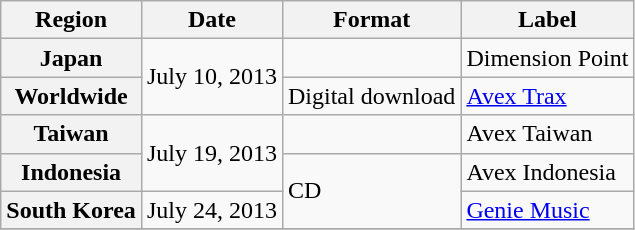<table class="wikitable plainrowheaders">
<tr>
<th scope="col">Region</th>
<th scope="col">Date</th>
<th scope="col">Format</th>
<th scope="col">Label</th>
</tr>
<tr>
<th scope="row">Japan</th>
<td rowspan="2">July 10, 2013</td>
<td></td>
<td>Dimension Point</td>
</tr>
<tr>
<th scope="row">Worldwide</th>
<td>Digital download</td>
<td><a href='#'>Avex Trax</a></td>
</tr>
<tr>
<th scope="row">Taiwan</th>
<td rowspan="2">July 19, 2013</td>
<td></td>
<td>Avex Taiwan</td>
</tr>
<tr>
<th scope="row">Indonesia</th>
<td rowspan="2">CD</td>
<td>Avex Indonesia</td>
</tr>
<tr>
<th scope="row">South Korea</th>
<td>July 24, 2013</td>
<td><a href='#'>Genie Music</a></td>
</tr>
<tr>
</tr>
</table>
